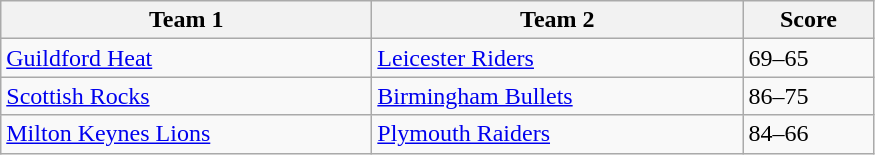<table class="wikitable" style="font-size: 100%">
<tr>
<th width=240>Team 1</th>
<th width=240>Team 2</th>
<th width=80>Score</th>
</tr>
<tr>
<td><a href='#'>Guildford Heat</a></td>
<td><a href='#'>Leicester Riders</a></td>
<td>69–65</td>
</tr>
<tr>
<td><a href='#'>Scottish Rocks</a></td>
<td><a href='#'>Birmingham Bullets</a></td>
<td>86–75</td>
</tr>
<tr>
<td><a href='#'>Milton Keynes Lions</a></td>
<td><a href='#'>Plymouth Raiders</a></td>
<td>84–66</td>
</tr>
</table>
